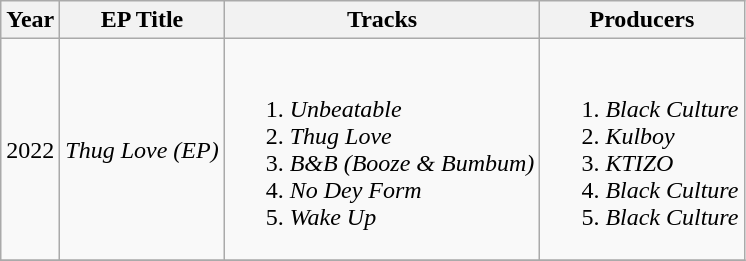<table class="wikitable">
<tr>
<th>Year</th>
<th>EP Title</th>
<th>Tracks</th>
<th>Producers</th>
</tr>
<tr>
<td>2022</td>
<td><em>Thug Love (EP)</em></td>
<td><br><ol><li><em>Unbeatable</em></li><li><em>Thug Love</em></li><li><em>B&B (Booze & Bumbum)</em></li><li><em>No Dey Form</em></li><li><em>Wake Up</em></li></ol></td>
<td><br><ol><li><em>Black Culture</em></li><li><em>Kulboy</em></li><li><em>KTIZO</em></li><li><em>Black Culture</em></li><li><em>Black Culture</em></li></ol></td>
</tr>
<tr>
</tr>
</table>
